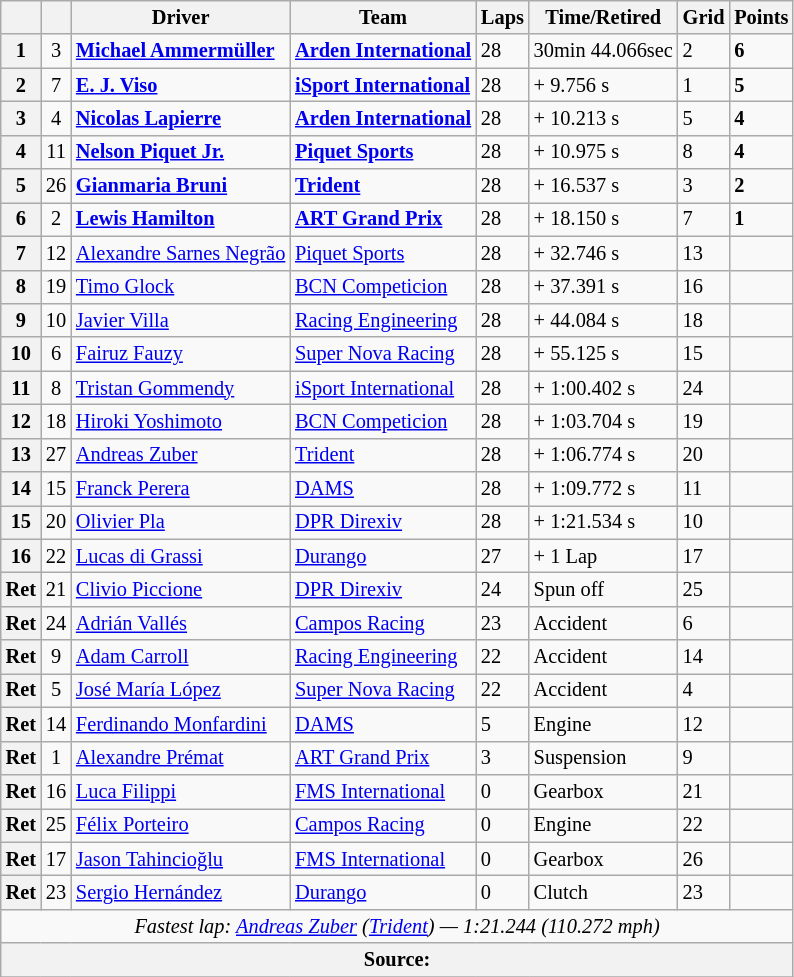<table class="wikitable" style="font-size:85%">
<tr>
<th></th>
<th></th>
<th>Driver</th>
<th>Team</th>
<th>Laps</th>
<th>Time/Retired</th>
<th>Grid</th>
<th>Points</th>
</tr>
<tr>
<th>1</th>
<td align="center">3</td>
<td> <strong><a href='#'>Michael Ammermüller</a></strong></td>
<td><strong><a href='#'>Arden International</a></strong></td>
<td>28</td>
<td>30min 44.066sec</td>
<td>2</td>
<td><strong>6</strong></td>
</tr>
<tr>
<th>2</th>
<td align="center">7</td>
<td> <strong><a href='#'>E. J. Viso</a></strong></td>
<td><strong><a href='#'>iSport International</a></strong></td>
<td>28</td>
<td>+ 9.756 s</td>
<td>1</td>
<td><strong>5</strong></td>
</tr>
<tr>
<th>3</th>
<td align="center">4</td>
<td> <strong><a href='#'>Nicolas Lapierre</a></strong></td>
<td><strong><a href='#'>Arden International</a></strong></td>
<td>28</td>
<td>+ 10.213 s</td>
<td>5</td>
<td><strong>4</strong></td>
</tr>
<tr>
<th>4</th>
<td align="center">11</td>
<td> <strong><a href='#'>Nelson Piquet Jr.</a></strong></td>
<td><strong><a href='#'>Piquet Sports</a></strong></td>
<td>28</td>
<td>+ 10.975 s</td>
<td>8</td>
<td><strong>4</strong></td>
</tr>
<tr>
<th>5</th>
<td align="center">26</td>
<td> <strong><a href='#'>Gianmaria Bruni</a></strong></td>
<td><strong><a href='#'>Trident</a></strong></td>
<td>28</td>
<td>+ 16.537 s</td>
<td>3</td>
<td><strong>2</strong></td>
</tr>
<tr>
<th>6</th>
<td align="center">2</td>
<td> <strong><a href='#'>Lewis Hamilton</a></strong></td>
<td><strong><a href='#'>ART Grand Prix</a></strong></td>
<td>28</td>
<td>+ 18.150 s</td>
<td>7</td>
<td><strong>1</strong></td>
</tr>
<tr>
<th>7</th>
<td align="center">12</td>
<td> <a href='#'>Alexandre Sarnes Negrão</a></td>
<td><a href='#'>Piquet Sports</a></td>
<td>28</td>
<td>+ 32.746 s</td>
<td>13</td>
<td></td>
</tr>
<tr>
<th>8</th>
<td align="center">19</td>
<td> <a href='#'>Timo Glock</a></td>
<td><a href='#'>BCN Competicion</a></td>
<td>28</td>
<td>+ 37.391 s</td>
<td>16</td>
<td></td>
</tr>
<tr>
<th>9</th>
<td align="center">10</td>
<td> <a href='#'>Javier Villa</a></td>
<td><a href='#'>Racing Engineering</a></td>
<td>28</td>
<td>+ 44.084 s</td>
<td>18</td>
<td></td>
</tr>
<tr>
<th>10</th>
<td align="center">6</td>
<td> <a href='#'>Fairuz Fauzy</a></td>
<td><a href='#'>Super Nova Racing</a></td>
<td>28</td>
<td>+ 55.125 s</td>
<td>15</td>
<td></td>
</tr>
<tr>
<th>11</th>
<td align="center">8</td>
<td> <a href='#'>Tristan Gommendy</a></td>
<td><a href='#'>iSport International</a></td>
<td>28</td>
<td>+ 1:00.402 s</td>
<td>24</td>
<td></td>
</tr>
<tr>
<th>12</th>
<td align="center">18</td>
<td> <a href='#'>Hiroki Yoshimoto</a></td>
<td><a href='#'>BCN Competicion</a></td>
<td>28</td>
<td>+ 1:03.704 s</td>
<td>19</td>
<td></td>
</tr>
<tr>
<th>13</th>
<td align="center">27</td>
<td> <a href='#'>Andreas Zuber</a></td>
<td><a href='#'>Trident</a></td>
<td>28</td>
<td>+ 1:06.774 s</td>
<td>20</td>
<td></td>
</tr>
<tr>
<th>14</th>
<td align="center">15</td>
<td> <a href='#'>Franck Perera</a></td>
<td><a href='#'>DAMS</a></td>
<td>28</td>
<td>+ 1:09.772 s</td>
<td>11</td>
<td></td>
</tr>
<tr>
<th>15</th>
<td align="center">20</td>
<td> <a href='#'>Olivier Pla</a></td>
<td><a href='#'>DPR Direxiv</a></td>
<td>28</td>
<td>+ 1:21.534 s</td>
<td>10</td>
<td></td>
</tr>
<tr>
<th>16</th>
<td align="center">22</td>
<td> <a href='#'>Lucas di Grassi</a></td>
<td><a href='#'>Durango</a></td>
<td>27</td>
<td>+ 1 Lap</td>
<td>17</td>
<td></td>
</tr>
<tr>
<th>Ret</th>
<td align="center">21</td>
<td> <a href='#'>Clivio Piccione</a></td>
<td><a href='#'>DPR Direxiv</a></td>
<td>24</td>
<td>Spun off</td>
<td>25</td>
<td></td>
</tr>
<tr>
<th>Ret</th>
<td align="center">24</td>
<td> <a href='#'>Adrián Vallés</a></td>
<td><a href='#'>Campos Racing</a></td>
<td>23</td>
<td>Accident</td>
<td>6</td>
<td></td>
</tr>
<tr>
<th>Ret</th>
<td align="center">9</td>
<td> <a href='#'>Adam Carroll</a></td>
<td><a href='#'>Racing Engineering</a></td>
<td>22</td>
<td>Accident</td>
<td>14</td>
<td></td>
</tr>
<tr>
<th>Ret</th>
<td align="center">5</td>
<td> <a href='#'>José María López</a></td>
<td><a href='#'>Super Nova Racing</a></td>
<td>22</td>
<td>Accident</td>
<td>4</td>
<td></td>
</tr>
<tr>
<th>Ret</th>
<td align="center">14</td>
<td> <a href='#'>Ferdinando Monfardini</a></td>
<td><a href='#'>DAMS</a></td>
<td>5</td>
<td>Engine</td>
<td>12</td>
<td></td>
</tr>
<tr>
<th>Ret</th>
<td align="center">1</td>
<td> <a href='#'>Alexandre Prémat</a></td>
<td><a href='#'>ART Grand Prix</a></td>
<td>3</td>
<td>Suspension</td>
<td>9</td>
<td></td>
</tr>
<tr>
<th>Ret</th>
<td align="center">16</td>
<td> <a href='#'>Luca Filippi</a></td>
<td><a href='#'>FMS International</a></td>
<td>0</td>
<td>Gearbox</td>
<td>21</td>
<td></td>
</tr>
<tr>
<th>Ret</th>
<td align="center">25</td>
<td> <a href='#'>Félix Porteiro</a></td>
<td><a href='#'>Campos Racing</a></td>
<td>0</td>
<td>Engine</td>
<td>22</td>
<td></td>
</tr>
<tr>
<th>Ret</th>
<td align="center">17</td>
<td> <a href='#'>Jason Tahincioğlu</a></td>
<td><a href='#'>FMS International</a></td>
<td>0</td>
<td>Gearbox</td>
<td>26</td>
<td></td>
</tr>
<tr>
<th>Ret</th>
<td align="center">23</td>
<td> <a href='#'>Sergio Hernández</a></td>
<td><a href='#'>Durango</a></td>
<td>0</td>
<td>Clutch</td>
<td>23</td>
<td></td>
</tr>
<tr>
<td colspan="8" align="center"><em>Fastest lap: <a href='#'>Andreas Zuber</a> (<a href='#'>Trident</a>) — 1:21.244 (110.272 mph)</em></td>
</tr>
<tr>
<th colspan="8">Source:</th>
</tr>
<tr>
</tr>
</table>
